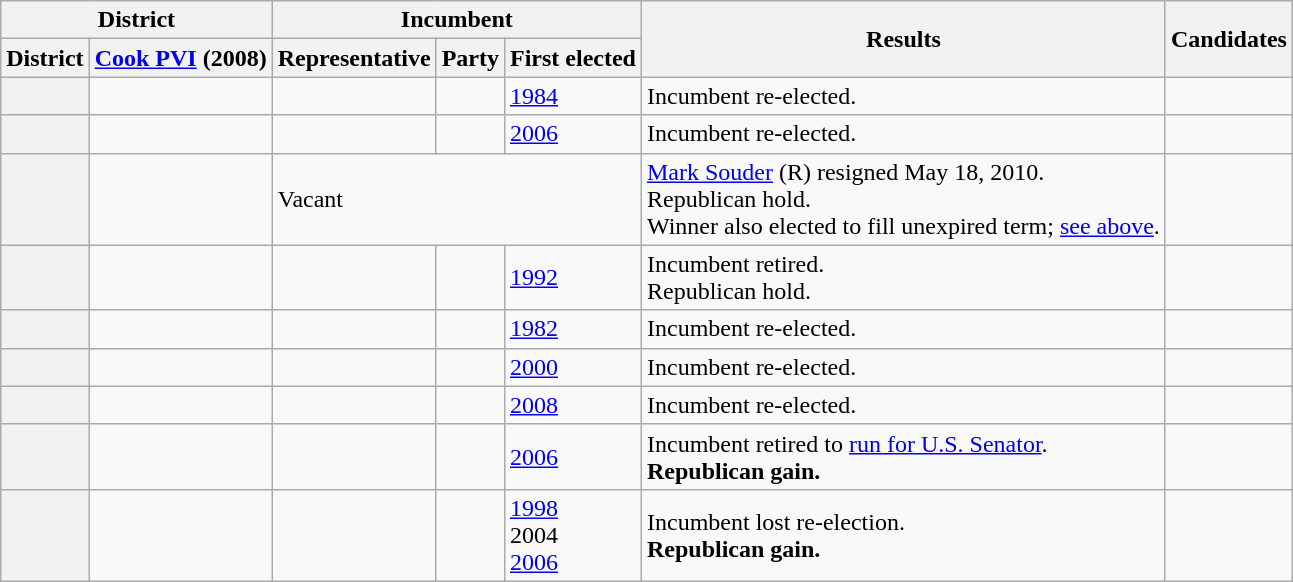<table class="wikitable sortable">
<tr>
<th colspan=2>District</th>
<th colspan=3>Incumbent</th>
<th rowspan=2>Results</th>
<th rowspan=2>Candidates</th>
</tr>
<tr valign=bottom>
<th>District</th>
<th><a href='#'>Cook PVI</a> (2008)</th>
<th>Representative</th>
<th>Party</th>
<th>First elected</th>
</tr>
<tr>
<th></th>
<td></td>
<td></td>
<td></td>
<td><a href='#'>1984</a></td>
<td>Incumbent re-elected.</td>
<td nowrap></td>
</tr>
<tr>
<th></th>
<td></td>
<td></td>
<td></td>
<td><a href='#'>2006</a></td>
<td>Incumbent re-elected.</td>
<td nowrap></td>
</tr>
<tr>
<th></th>
<td></td>
<td colspan=3 data-sort-value="ZZZ">Vacant</td>
<td><a href='#'>Mark Souder</a> (R) resigned May 18, 2010.<br>Republican hold.<br>Winner also elected to fill unexpired term; <a href='#'>see above</a>.</td>
<td nowrap></td>
</tr>
<tr>
<th></th>
<td></td>
<td></td>
<td></td>
<td><a href='#'>1992</a></td>
<td>Incumbent retired.<br>Republican hold.</td>
<td nowrap></td>
</tr>
<tr>
<th></th>
<td></td>
<td></td>
<td></td>
<td><a href='#'>1982</a></td>
<td>Incumbent re-elected.</td>
<td nowrap></td>
</tr>
<tr>
<th></th>
<td></td>
<td></td>
<td></td>
<td><a href='#'>2000</a></td>
<td>Incumbent re-elected.</td>
<td nowrap></td>
</tr>
<tr>
<th></th>
<td></td>
<td></td>
<td></td>
<td><a href='#'>2008</a></td>
<td>Incumbent re-elected.</td>
<td nowrap></td>
</tr>
<tr>
<th></th>
<td></td>
<td></td>
<td></td>
<td><a href='#'>2006</a></td>
<td>Incumbent retired to <a href='#'>run for U.S. Senator</a>.<br><strong>Republican gain.</strong></td>
<td nowrap></td>
</tr>
<tr>
<th></th>
<td></td>
<td></td>
<td></td>
<td><a href='#'>1998</a><br>2004 <br><a href='#'>2006</a></td>
<td>Incumbent lost re-election.<br><strong>Republican gain.</strong></td>
<td nowrap></td>
</tr>
</table>
